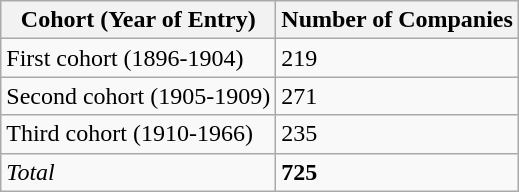<table class="wikitable">
<tr>
<th>Cohort (Year of Entry)</th>
<th>Number of Companies</th>
</tr>
<tr>
<td>First cohort (1896-1904)</td>
<td>219</td>
</tr>
<tr>
<td>Second cohort (1905-1909)</td>
<td>271</td>
</tr>
<tr>
<td>Third cohort (1910-1966)</td>
<td>235</td>
</tr>
<tr>
<td><em>Total</em></td>
<td><strong>725</strong></td>
</tr>
</table>
